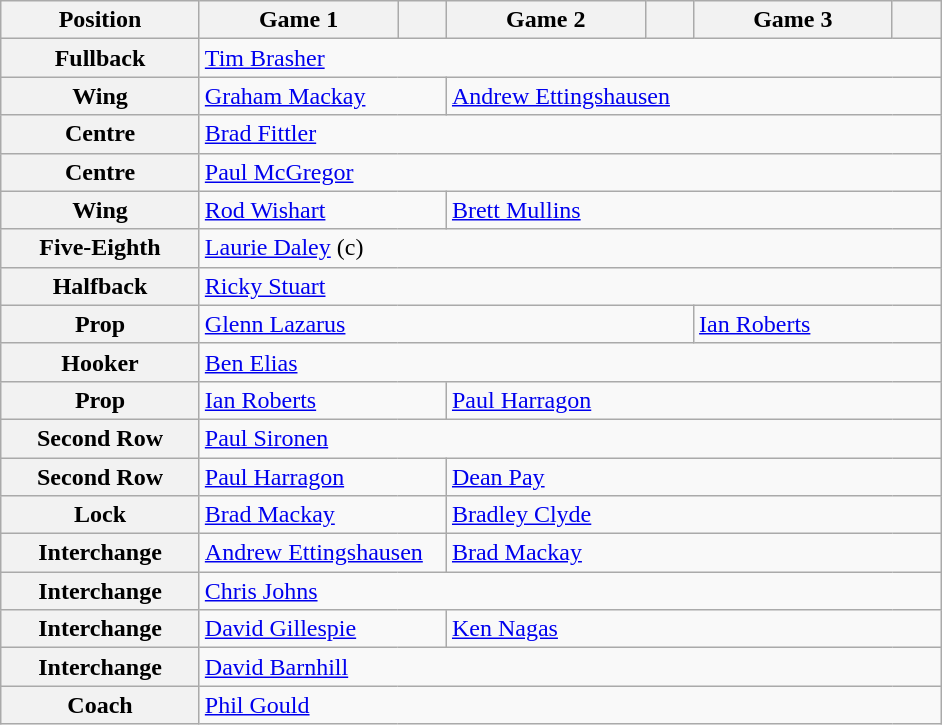<table class="wikitable">
<tr>
<th style="width:125px;">Position</th>
<th style="width:125px;">Game 1</th>
<th style="width:25px;"></th>
<th style="width:125px;">Game 2</th>
<th style="width:25px;"></th>
<th style="width:125px;">Game 3</th>
<th style="width:25px;"></th>
</tr>
<tr>
<th>Fullback</th>
<td colspan="6"> <a href='#'>Tim Brasher</a></td>
</tr>
<tr>
<th>Wing</th>
<td colspan="2"> <a href='#'>Graham Mackay</a></td>
<td colspan="4"> <a href='#'>Andrew Ettingshausen</a></td>
</tr>
<tr>
<th>Centre</th>
<td colspan="6"> <a href='#'>Brad Fittler</a></td>
</tr>
<tr>
<th>Centre</th>
<td colspan="6"> <a href='#'>Paul McGregor</a></td>
</tr>
<tr>
<th>Wing</th>
<td colspan="2"> <a href='#'>Rod Wishart</a></td>
<td colspan="4"> <a href='#'>Brett Mullins</a></td>
</tr>
<tr>
<th>Five-Eighth</th>
<td colspan="6"> <a href='#'>Laurie Daley</a> (c)</td>
</tr>
<tr>
<th>Halfback</th>
<td colspan="6"> <a href='#'>Ricky Stuart</a></td>
</tr>
<tr>
<th>Prop</th>
<td colspan="4"> <a href='#'>Glenn Lazarus</a></td>
<td colspan="2"> <a href='#'>Ian Roberts</a></td>
</tr>
<tr>
<th>Hooker</th>
<td colspan="6"> <a href='#'>Ben Elias</a></td>
</tr>
<tr>
<th>Prop</th>
<td colspan="2"> <a href='#'>Ian Roberts</a></td>
<td colspan="4"> <a href='#'>Paul Harragon</a></td>
</tr>
<tr>
<th>Second Row</th>
<td colspan="6"> <a href='#'>Paul Sironen</a></td>
</tr>
<tr>
<th>Second Row</th>
<td colspan="2"> <a href='#'>Paul Harragon</a></td>
<td colspan="4"> <a href='#'>Dean Pay</a></td>
</tr>
<tr>
<th>Lock</th>
<td colspan="2"> <a href='#'>Brad Mackay</a></td>
<td colspan="4"> <a href='#'>Bradley Clyde</a></td>
</tr>
<tr>
<th>Interchange</th>
<td colspan="2"> <a href='#'>Andrew Ettingshausen</a></td>
<td colspan="4"> <a href='#'>Brad Mackay</a></td>
</tr>
<tr>
<th>Interchange</th>
<td colspan="6"> <a href='#'>Chris Johns</a></td>
</tr>
<tr>
<th>Interchange</th>
<td colspan="2"> <a href='#'>David Gillespie</a></td>
<td colspan="4"> <a href='#'>Ken Nagas</a></td>
</tr>
<tr>
<th>Interchange</th>
<td colspan="6"> <a href='#'>David Barnhill</a></td>
</tr>
<tr>
<th>Coach</th>
<td colspan="6"> <a href='#'>Phil Gould</a></td>
</tr>
</table>
